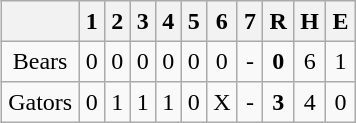<table align = right border="2" cellpadding="4" cellspacing="0" style="margin: 1em 1em 1em 1em; background: #F9F9F9; border: 1px #aaa solid; border-collapse: collapse;">
<tr align=center style="background: #F2F2F2;">
<th></th>
<th>1</th>
<th>2</th>
<th>3</th>
<th>4</th>
<th>5</th>
<th>6</th>
<th>7</th>
<th>R</th>
<th>H</th>
<th>E</th>
</tr>
<tr align=center>
<td>Bears</td>
<td>0</td>
<td>0</td>
<td>0</td>
<td>0</td>
<td>0</td>
<td>0</td>
<td>-</td>
<td><strong>0</strong></td>
<td>6</td>
<td>1</td>
</tr>
<tr align=center>
<td>Gators</td>
<td>0</td>
<td>1</td>
<td>1</td>
<td>1</td>
<td>0</td>
<td>X</td>
<td>-</td>
<td><strong>3</strong></td>
<td>4</td>
<td>0</td>
</tr>
</table>
